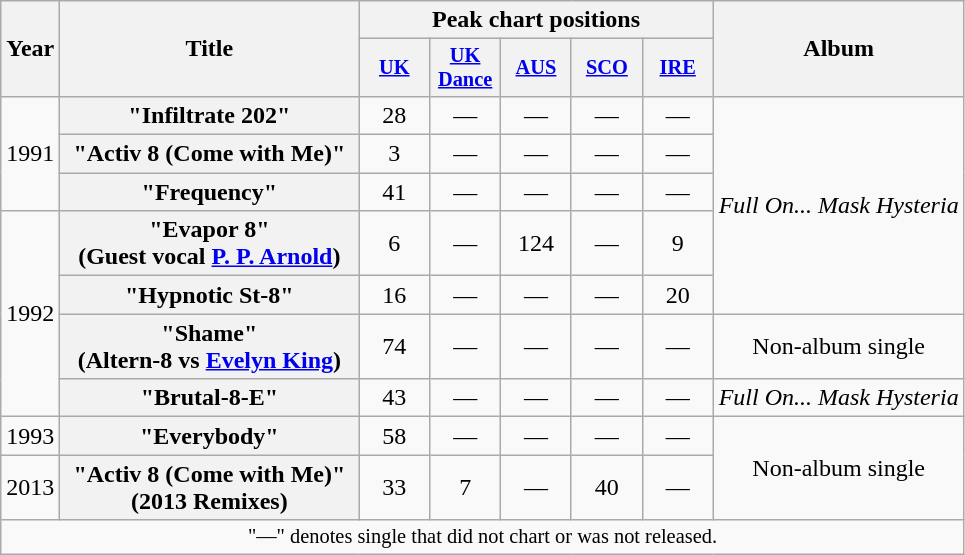<table class="wikitable plainrowheaders" style="text-align:center;">
<tr>
<th scope="col" rowspan="2" style="width:1em;">Year</th>
<th scope="col" rowspan="2" style="width:12em;">Title</th>
<th scope="col" colspan="5">Peak chart positions</th>
<th scope="col" rowspan="2">Album</th>
</tr>
<tr>
<th scope="col" style="width:3em;font-size:85%;"><a href='#'>UK</a><br></th>
<th scope="col" style="width:3em;font-size:85%;"><a href='#'>UK Dance</a><br></th>
<th scope="col" style="width:3em;font-size:85%;"><a href='#'>AUS</a><br></th>
<th scope="col" style="width:3em;font-size:85%;"><a href='#'>SCO</a><br></th>
<th scope="col" style="width:3em;font-size:85%;"><a href='#'>IRE</a></th>
</tr>
<tr>
<td rowspan="3">1991</td>
<th scope="row">"Infiltrate 202"</th>
<td>28</td>
<td>—</td>
<td>—</td>
<td>—</td>
<td>—</td>
<td rowspan="5"><em>Full On... Mask Hysteria</em></td>
</tr>
<tr>
<th scope="row">"Activ 8 (Come with Me)"</th>
<td>3</td>
<td>—</td>
<td>—</td>
<td>—</td>
<td>—</td>
</tr>
<tr>
<th scope="row">"Frequency"</th>
<td>41</td>
<td>—</td>
<td>—</td>
<td>—</td>
<td>—</td>
</tr>
<tr>
<td rowspan="4">1992</td>
<th scope="row">"Evapor 8"<br><span>(Guest vocal <a href='#'>P. P. Arnold</a>)</span></th>
<td>6</td>
<td>—</td>
<td>124</td>
<td>—</td>
<td>9</td>
</tr>
<tr>
<th scope="row">"Hypnotic St-8"</th>
<td>16</td>
<td>—</td>
<td>—</td>
<td>—</td>
<td>20</td>
</tr>
<tr>
<th scope="row">"Shame"<br><span>(Altern-8 vs <a href='#'>Evelyn King</a>)</span></th>
<td>74</td>
<td>—</td>
<td>—</td>
<td>—</td>
<td>—</td>
<td>Non-album single</td>
</tr>
<tr>
<th scope="row">"Brutal-8-E"</th>
<td>43</td>
<td>—</td>
<td>—</td>
<td>—</td>
<td>—</td>
<td><em>Full On... Mask Hysteria</em></td>
</tr>
<tr>
<td>1993</td>
<th scope="row">"Everybody"</th>
<td>58</td>
<td>—</td>
<td>—</td>
<td>—</td>
<td>—</td>
<td rowspan="2">Non-album single</td>
</tr>
<tr>
<td>2013</td>
<th scope="row">"Activ 8 (Come with Me)"<br><span>(2013 Remixes)</span></th>
<td>33</td>
<td>7</td>
<td>—</td>
<td>40</td>
<td>—</td>
</tr>
<tr>
<td colspan="18" style="font-size:85%">"—" denotes single that did not chart or was not released.</td>
</tr>
</table>
